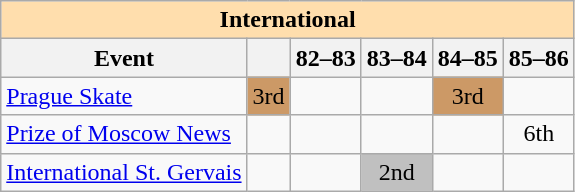<table class="wikitable" style="text-align:center">
<tr>
<th style="background-color: #ffdead; " colspan=6 align=center>International</th>
</tr>
<tr>
<th>Event</th>
<th></th>
<th>82–83</th>
<th>83–84</th>
<th>84–85</th>
<th>85–86</th>
</tr>
<tr>
<td align=left><a href='#'>Prague Skate</a></td>
<td bgcolor=cc9966>3rd</td>
<td></td>
<td></td>
<td bgcolor=cc9966>3rd</td>
<td></td>
</tr>
<tr>
<td align=left><a href='#'>Prize of Moscow News</a></td>
<td></td>
<td></td>
<td></td>
<td></td>
<td>6th</td>
</tr>
<tr>
<td align=left><a href='#'>International St. Gervais</a></td>
<td></td>
<td></td>
<td bgcolor=silver>2nd</td>
<td></td>
<td></td>
</tr>
</table>
